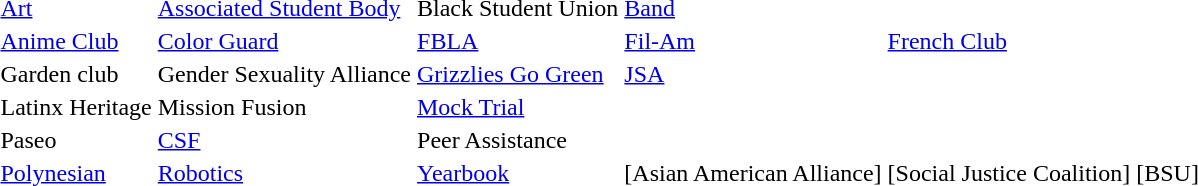<table>
<tr>
<td><a href='#'>Art</a></td>
<td><a href='#'>Associated Student Body</a></td>
<td>Black Student Union</td>
<td><a href='#'>Band</a></td>
<td></td>
</tr>
<tr>
<td><a href='#'>Anime Club</a></td>
<td><a href='#'>Color Guard</a></td>
<td><a href='#'>FBLA</a></td>
<td><a href='#'>Fil-Am</a></td>
<td><a href='#'>French Club</a></td>
<td></td>
</tr>
<tr>
<td>Garden club</td>
<td>Gender Sexuality Alliance</td>
<td><a href='#'>Grizzlies Go Green</a></td>
<td><a href='#'>JSA</a></td>
</tr>
<tr>
<td>Latinx Heritage</td>
<td>Mission Fusion</td>
<td><a href='#'>Mock Trial</a></td>
</tr>
<tr>
<td>Paseo</td>
<td><a href='#'>CSF</a></td>
<td>Peer Assistance</td>
</tr>
<tr>
<td><a href='#'>Polynesian</a></td>
<td><a href='#'>Robotics</a></td>
<td><a href='#'>Yearbook</a></td>
<td>[Asian American Alliance]</td>
<td>[Social Justice Coalition]</td>
<td>[BSU]</td>
</tr>
</table>
